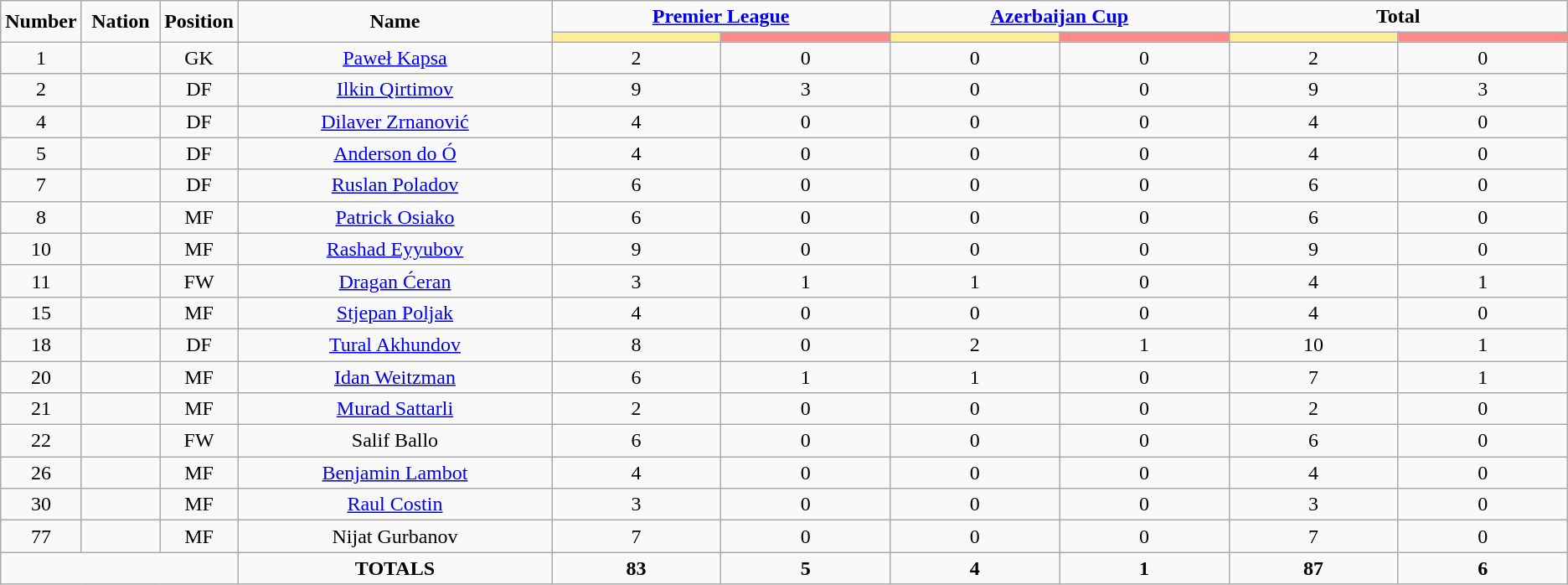<table class="wikitable" style="text-align:center;">
<tr>
<td rowspan="2"  style="width:5%; text-align:center;"><strong>Number</strong></td>
<td rowspan="2"  style="width:5%; text-align:center;"><strong>Nation</strong></td>
<td rowspan="2"  style="width:5%; text-align:center;"><strong>Position</strong></td>
<td rowspan="2"  style="width:20%; text-align:center;"><strong>Name</strong></td>
<td colspan="2" style="text-align:center;"><strong><a href='#'>Premier League</a></strong></td>
<td colspan="2" style="text-align:center;"><strong><a href='#'>Azerbaijan Cup</a></strong></td>
<td colspan="2" style="text-align:center;"><strong>Total</strong></td>
</tr>
<tr>
<th style="width:60px; background:#fe9;"></th>
<th style="width:60px; background:#ff8888;"></th>
<th style="width:60px; background:#fe9;"></th>
<th style="width:60px; background:#ff8888;"></th>
<th style="width:60px; background:#fe9;"></th>
<th style="width:60px; background:#ff8888;"></th>
</tr>
<tr>
<td>1</td>
<td></td>
<td>GK</td>
<td><a href='#'>Paweł Kapsa</a></td>
<td>2</td>
<td>0</td>
<td>0</td>
<td>0</td>
<td>2</td>
<td>0</td>
</tr>
<tr>
<td>2</td>
<td></td>
<td>DF</td>
<td><a href='#'>Ilkin Qirtimov</a></td>
<td>9</td>
<td>3</td>
<td>0</td>
<td>0</td>
<td>9</td>
<td>3</td>
</tr>
<tr>
<td>4</td>
<td></td>
<td>DF</td>
<td><a href='#'>Dilaver Zrnanović</a></td>
<td>4</td>
<td>0</td>
<td>0</td>
<td>0</td>
<td>4</td>
<td>0</td>
</tr>
<tr>
<td>5</td>
<td></td>
<td>DF</td>
<td><a href='#'>Anderson do Ó</a></td>
<td>4</td>
<td>0</td>
<td>0</td>
<td>0</td>
<td>4</td>
<td>0</td>
</tr>
<tr>
<td>7</td>
<td></td>
<td>DF</td>
<td><a href='#'>Ruslan Poladov</a></td>
<td>6</td>
<td>0</td>
<td>0</td>
<td>0</td>
<td>6</td>
<td>0</td>
</tr>
<tr>
<td>8</td>
<td></td>
<td>MF</td>
<td><a href='#'>Patrick Osiako</a></td>
<td>6</td>
<td>0</td>
<td>0</td>
<td>0</td>
<td>6</td>
<td>0</td>
</tr>
<tr>
<td>10</td>
<td></td>
<td>MF</td>
<td><a href='#'>Rashad Eyyubov</a></td>
<td>9</td>
<td>0</td>
<td>0</td>
<td>0</td>
<td>9</td>
<td>0</td>
</tr>
<tr>
<td>11</td>
<td></td>
<td>FW</td>
<td><a href='#'>Dragan Ćeran</a></td>
<td>3</td>
<td>1</td>
<td>1</td>
<td>0</td>
<td>4</td>
<td>1</td>
</tr>
<tr>
<td>15</td>
<td></td>
<td>MF</td>
<td><a href='#'>Stjepan Poljak</a></td>
<td>4</td>
<td>0</td>
<td>0</td>
<td>0</td>
<td>4</td>
<td>0</td>
</tr>
<tr>
<td>18</td>
<td></td>
<td>DF</td>
<td><a href='#'>Tural Akhundov</a></td>
<td>8</td>
<td>0</td>
<td>2</td>
<td>1</td>
<td>10</td>
<td>1</td>
</tr>
<tr>
<td>20</td>
<td></td>
<td>MF</td>
<td><a href='#'>Idan Weitzman</a></td>
<td>6</td>
<td>1</td>
<td>1</td>
<td>0</td>
<td>7</td>
<td>1</td>
</tr>
<tr>
<td>21</td>
<td></td>
<td>MF</td>
<td><a href='#'>Murad Sattarli</a></td>
<td>2</td>
<td>0</td>
<td>0</td>
<td>0</td>
<td>2</td>
<td>0</td>
</tr>
<tr>
<td>22</td>
<td></td>
<td>FW</td>
<td>Salif Ballo</td>
<td>6</td>
<td>0</td>
<td>0</td>
<td>0</td>
<td>6</td>
<td>0</td>
</tr>
<tr>
<td>26</td>
<td></td>
<td>MF</td>
<td><a href='#'>Benjamin Lambot</a></td>
<td>4</td>
<td>0</td>
<td>0</td>
<td>0</td>
<td>4</td>
<td>0</td>
</tr>
<tr>
<td>30</td>
<td></td>
<td>MF</td>
<td><a href='#'>Raul Costin</a></td>
<td>3</td>
<td>0</td>
<td>0</td>
<td>0</td>
<td>3</td>
<td>0</td>
</tr>
<tr>
<td>77</td>
<td></td>
<td>MF</td>
<td>Nijat Gurbanov</td>
<td>7</td>
<td>0</td>
<td>0</td>
<td>0</td>
<td>7</td>
<td>0</td>
</tr>
<tr>
<td colspan="3"></td>
<td><strong>TOTALS</strong></td>
<td><strong>83</strong></td>
<td><strong>5</strong></td>
<td><strong>4</strong></td>
<td><strong>1</strong></td>
<td><strong>87</strong></td>
<td><strong>6</strong></td>
</tr>
</table>
